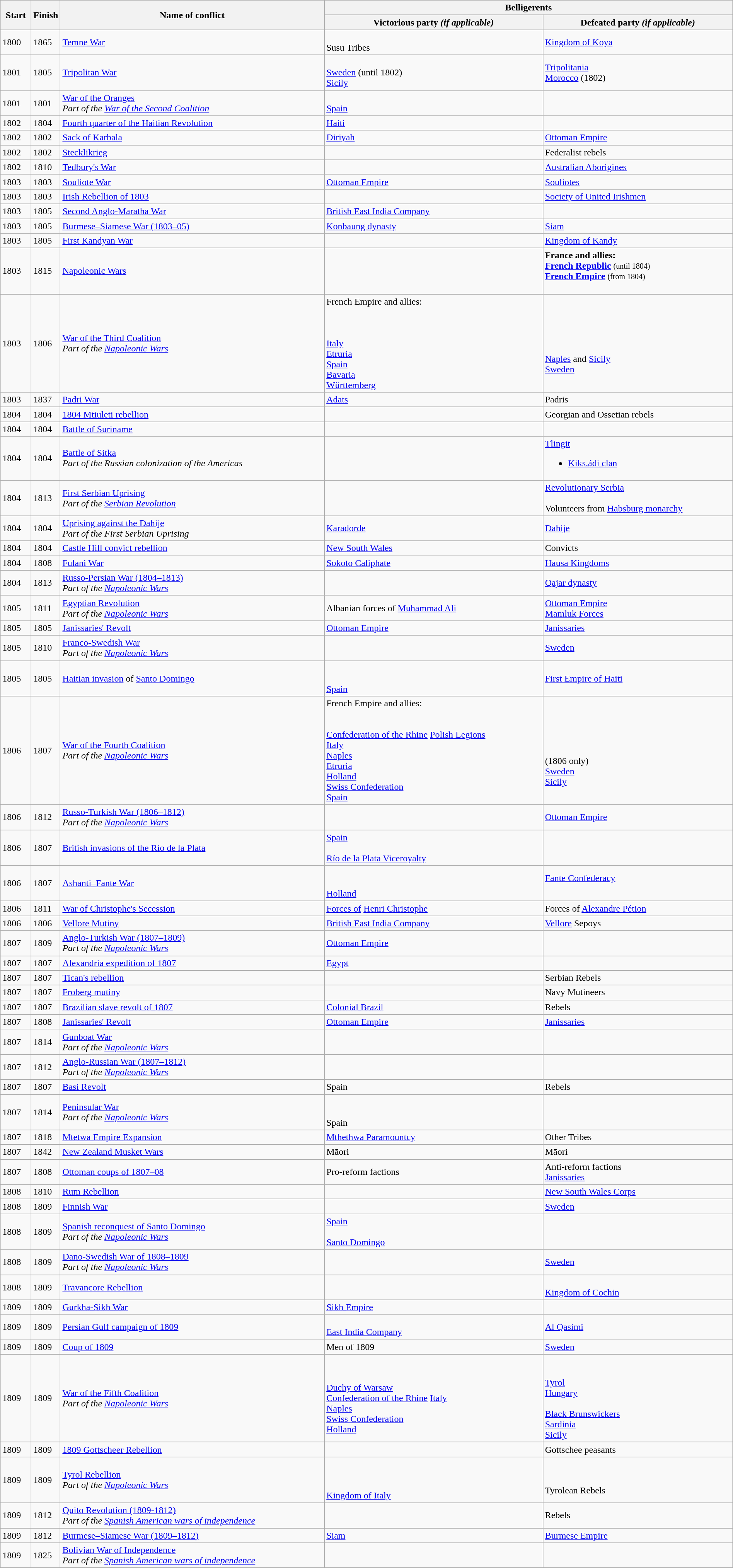<table class="wikitable sortable" width="100%">
<tr>
<th rowspan="2" width="46">Start</th>
<th rowspan="2" width="40">Finish</th>
<th rowspan="2" class="unsortable">Name of conflict</th>
<th colspan="2" class="unsortable">Belligerents</th>
</tr>
<tr>
<th>Victorious party <em>(if applicable)</em></th>
<th>Defeated party <em>(if applicable)</em></th>
</tr>
<tr>
<td>1800</td>
<td>1865</td>
<td><a href='#'>Temne War</a></td>
<td><br>Susu Tribes</td>
<td><a href='#'>Kingdom of Koya</a></td>
</tr>
<tr>
<td>1801</td>
<td>1805</td>
<td><a href='#'>Tripolitan War</a></td>
<td><br> <a href='#'>Sweden</a> (until 1802)<br> <a href='#'>Sicily</a></td>
<td> <a href='#'>Tripolitania</a><br> <a href='#'>Morocco</a> (1802)</td>
</tr>
<tr>
<td>1801</td>
<td>1801</td>
<td><a href='#'>War of the Oranges</a><br><em>Part of the <a href='#'>War of the Second Coalition</a></em></td>
<td><br> <a href='#'>Spain</a></td>
<td></td>
</tr>
<tr>
<td>1802</td>
<td>1804</td>
<td><a href='#'>Fourth quarter of the Haitian Revolution</a></td>
<td> <a href='#'>Haiti</a></td>
<td></td>
</tr>
<tr>
<td>1802</td>
<td>1802</td>
<td><a href='#'>Sack of Karbala</a></td>
<td> <a href='#'>Diriyah</a></td>
<td> <a href='#'>Ottoman Empire</a></td>
</tr>
<tr>
<td>1802</td>
<td>1802</td>
<td><a href='#'>Stecklikrieg</a></td>
<td></td>
<td>Federalist rebels</td>
</tr>
<tr>
<td>1802</td>
<td>1810</td>
<td><a href='#'>Tedbury's War</a></td>
<td></td>
<td><a href='#'>Australian Aborigines</a></td>
</tr>
<tr>
<td>1803</td>
<td>1803</td>
<td><a href='#'>Souliote War</a></td>
<td> <a href='#'>Ottoman Empire</a></td>
<td><a href='#'>Souliotes</a></td>
</tr>
<tr>
<td>1803</td>
<td>1803</td>
<td><a href='#'>Irish Rebellion of 1803</a></td>
<td></td>
<td> <a href='#'>Society of United Irishmen</a></td>
</tr>
<tr>
<td>1803</td>
<td>1805</td>
<td><a href='#'>Second Anglo-Maratha War</a></td>
<td> <a href='#'>British East India Company</a></td>
<td></td>
</tr>
<tr>
<td>1803</td>
<td>1805</td>
<td><a href='#'>Burmese–Siamese War (1803–05)</a></td>
<td> <a href='#'>Konbaung dynasty</a></td>
<td> <a href='#'>Siam</a></td>
</tr>
<tr>
<td>1803</td>
<td>1805</td>
<td><a href='#'>First Kandyan War</a></td>
<td></td>
<td> <a href='#'>Kingdom of Kandy</a></td>
</tr>
<tr>
<td>1803</td>
<td>1815</td>
<td><a href='#'>Napoleonic Wars</a></td>
<td></td>
<td><strong>France and allies:</strong><br> <strong><a href='#'>French Republic</a></strong> <small>(until 1804)</small><br> <strong><a href='#'>French Empire</a></strong> <small>(from 1804)</small><br><br></td>
</tr>
<tr>
<td>1803</td>
<td>1806</td>
<td><a href='#'>War of the Third Coalition</a><br><em>Part of the <a href='#'>Napoleonic Wars</a></em></td>
<td>French Empire and allies: <br><br><br>
<br>
 <a href='#'>Italy</a><br>
 <a href='#'>Etruria</a><br>
 <a href='#'>Spain</a><br>
 <a href='#'>Bavaria</a><br>
 <a href='#'>Württemberg</a></td>
<td><br><br><br>
<br>
 <a href='#'>Naples</a> and <a href='#'>Sicily</a><br>
 <a href='#'>Sweden</a></td>
</tr>
<tr>
<td>1803</td>
<td>1837</td>
<td><a href='#'>Padri War</a><br></td>
<td> <a href='#'>Adats</a><br></td>
<td> Padris</td>
</tr>
<tr>
<td>1804</td>
<td>1804</td>
<td><a href='#'>1804 Mtiuleti rebellion</a></td>
<td></td>
<td>Georgian and Ossetian rebels</td>
</tr>
<tr>
<td>1804</td>
<td>1804</td>
<td><a href='#'>Battle of Suriname</a></td>
<td></td>
<td></td>
</tr>
<tr>
<td>1804</td>
<td>1804</td>
<td><a href='#'>Battle of Sitka</a><br><em>Part of the Russian colonization of the Americas</em></td>
<td></td>
<td><a href='#'>Tlingit</a><br><ul><li><a href='#'>Kiks.ádi clan</a></li></ul></td>
</tr>
<tr>
<td>1804</td>
<td>1813</td>
<td><a href='#'>First Serbian Uprising</a><br><em>Part of the <a href='#'>Serbian Revolution</a></em></td>
<td> <br><br></td>
<td> <a href='#'>Revolutionary Serbia</a><br><br> Volunteers from <a href='#'>Habsburg monarchy</a><br>
</td>
</tr>
<tr>
<td>1804</td>
<td>1804</td>
<td><a href='#'>Uprising against the Dahije</a><br><em>Part of the First Serbian Uprising</em></td>
<td> <a href='#'>Karađorđe</a></td>
<td><a href='#'>Dahije</a></td>
</tr>
<tr>
<td>1804</td>
<td>1804</td>
<td><a href='#'>Castle Hill convict rebellion</a></td>
<td> <a href='#'>New South Wales</a></td>
<td>Convicts</td>
</tr>
<tr>
<td>1804</td>
<td>1808</td>
<td><a href='#'>Fulani War</a></td>
<td> <a href='#'>Sokoto Caliphate</a></td>
<td><a href='#'>Hausa Kingdoms</a></td>
</tr>
<tr>
<td>1804</td>
<td>1813</td>
<td><a href='#'>Russo-Persian War (1804–1813)</a><br> <em>Part of the <a href='#'>Napoleonic Wars</a></em></td>
<td></td>
<td> <a href='#'>Qajar dynasty</a></td>
</tr>
<tr>
<td>1805</td>
<td>1811</td>
<td><a href='#'>Egyptian Revolution</a> <br><em>Part of the <a href='#'>Napoleonic Wars</a></em></td>
<td> Albanian forces of <a href='#'>Muhammad Ali</a></td>
<td> <a href='#'>Ottoman Empire</a><br><a href='#'>Mamluk Forces</a></td>
</tr>
<tr>
<td>1805</td>
<td>1805</td>
<td><a href='#'>Janissaries' Revolt</a></td>
<td> <a href='#'>Ottoman Empire</a></td>
<td> <a href='#'>Janissaries</a></td>
</tr>
<tr>
<td>1805</td>
<td>1810</td>
<td><a href='#'>Franco-Swedish War</a><br><em>Part of the <a href='#'>Napoleonic Wars</a></em></td>
<td></td>
<td> <a href='#'>Sweden</a></td>
</tr>
<tr>
<td>1805</td>
<td>1805</td>
<td><a href='#'>Haitian invasion</a> of <a href='#'>Santo Domingo</a></td>
<td><br><br> <a href='#'>Spain</a></td>
<td> <a href='#'>First Empire of Haiti</a></td>
</tr>
<tr>
<td>1806</td>
<td>1807</td>
<td><a href='#'>War of the Fourth Coalition</a><br><em>Part of the <a href='#'>Napoleonic Wars</a></em></td>
<td>French Empire and allies: <br><br><br>
<a href='#'>Confederation of the Rhine</a> <a href='#'>Polish Legions</a><br>
 <a href='#'>Italy</a><br>
 <a href='#'>Naples</a><br>
 <a href='#'>Etruria</a><br>
 <a href='#'>Holland</a><br>
 <a href='#'>Swiss Confederation</a><br>
 <a href='#'>Spain</a></td>
<td><br><br><br>
<br>
 (1806 only)<br>
 <a href='#'>Sweden</a><br>
 <a href='#'>Sicily</a></td>
</tr>
<tr>
<td>1806</td>
<td>1812</td>
<td><a href='#'>Russo-Turkish War (1806–1812)</a><br><em>Part of the <a href='#'>Napoleonic Wars</a></em></td>
<td></td>
<td> <a href='#'>Ottoman Empire</a></td>
</tr>
<tr>
<td>1806</td>
<td>1807</td>
<td><a href='#'>British invasions of the Río de la Plata</a></td>
<td> <a href='#'>Spain</a><br><br> <a href='#'>Río de la Plata Viceroyalty</a></td>
<td></td>
</tr>
<tr>
<td>1806</td>
<td>1807</td>
<td><a href='#'>Ashanti–Fante War</a></td>
<td><br><br> <a href='#'>Holland</a></td>
<td><a href='#'>Fante Confederacy</a><br><br></td>
</tr>
<tr>
<td>1806</td>
<td>1811</td>
<td><a href='#'>War of Christophe's Secession</a></td>
<td> <a href='#'>Forces of</a> <a href='#'>Henri Christophe</a></td>
<td> Forces of <a href='#'>Alexandre Pétion</a></td>
</tr>
<tr>
<td>1806</td>
<td>1806</td>
<td><a href='#'>Vellore Mutiny</a></td>
<td> <a href='#'>British East India Company</a></td>
<td> <a href='#'>Vellore</a> Sepoys</td>
</tr>
<tr>
<td>1807</td>
<td>1809</td>
<td><a href='#'>Anglo-Turkish War (1807–1809)</a><br><em>Part of the <a href='#'>Napoleonic Wars</a></em></td>
<td> <a href='#'>Ottoman Empire</a></td>
<td></td>
</tr>
<tr>
<td>1807</td>
<td>1807</td>
<td><a href='#'>Alexandria expedition of 1807</a></td>
<td> <a href='#'>Egypt</a></td>
<td></td>
</tr>
<tr>
<td>1807</td>
<td>1807</td>
<td><a href='#'>Tican's rebellion</a></td>
<td></td>
<td> Serbian Rebels</td>
</tr>
<tr>
<td>1807</td>
<td>1807</td>
<td><a href='#'>Froberg mutiny</a></td>
<td></td>
<td> Navy Mutineers</td>
</tr>
<tr>
<td>1807</td>
<td>1807</td>
<td><a href='#'>Brazilian slave revolt of 1807</a></td>
<td> <a href='#'>Colonial Brazil</a></td>
<td>Rebels</td>
</tr>
<tr>
<td>1807</td>
<td>1808</td>
<td><a href='#'>Janissaries' Revolt</a></td>
<td> <a href='#'>Ottoman Empire</a></td>
<td> <a href='#'>Janissaries</a></td>
</tr>
<tr>
<td>1807</td>
<td>1814</td>
<td><a href='#'>Gunboat War</a> <br><em>Part of the <a href='#'>Napoleonic Wars</a></em></td>
<td></td>
<td></td>
</tr>
<tr>
<td>1807</td>
<td>1812</td>
<td><a href='#'>Anglo-Russian War (1807–1812)</a><br><em>Part of the <a href='#'>Napoleonic Wars</a></em></td>
<td></td>
<td></td>
</tr>
<tr>
<td>1807</td>
<td>1807</td>
<td><a href='#'>Basi Revolt</a></td>
<td> Spain</td>
<td>Rebels</td>
</tr>
<tr>
<td>1807</td>
<td>1814</td>
<td><a href='#'>Peninsular War</a><br><em>Part of the <a href='#'>Napoleonic Wars</a></em></td>
<td><br><br> Spain<br></td>
<td><br></td>
</tr>
<tr>
<td>1807</td>
<td>1818</td>
<td><a href='#'>Mtetwa Empire Expansion</a></td>
<td><a href='#'>Mthethwa Paramountcy</a></td>
<td>Other Tribes</td>
</tr>
<tr>
<td>1807</td>
<td>1842</td>
<td><a href='#'>New Zealand Musket Wars</a></td>
<td>Māori</td>
<td>Māori</td>
</tr>
<tr>
<td>1807</td>
<td>1808</td>
<td><a href='#'>Ottoman coups of 1807–08</a></td>
<td> Pro-reform factions</td>
<td> Anti-reform factions<br> <a href='#'>Janissaries</a></td>
</tr>
<tr>
<td>1808</td>
<td>1810</td>
<td><a href='#'>Rum Rebellion</a></td>
<td></td>
<td> <a href='#'>New South Wales Corps</a></td>
</tr>
<tr>
<td>1808</td>
<td>1809</td>
<td><a href='#'>Finnish War</a></td>
<td></td>
<td> <a href='#'>Sweden</a></td>
</tr>
<tr>
<td>1808</td>
<td>1809</td>
<td><a href='#'>Spanish reconquest of Santo Domingo</a> <br> <em>Part of the <a href='#'>Napoleonic Wars</a></em></td>
<td> <a href='#'>Spain</a> <br><br> <a href='#'>Santo Domingo</a><br>
</td>
<td></td>
</tr>
<tr>
<td>1808</td>
<td>1809</td>
<td><a href='#'>Dano-Swedish War of 1808–1809</a><br><em>Part of the <a href='#'>Napoleonic Wars</a></em></td>
<td><br></td>
<td> <a href='#'>Sweden</a><br></td>
</tr>
<tr>
<td>1808</td>
<td>1809</td>
<td><a href='#'>Travancore Rebellion</a></td>
<td></td>
<td><br><a href='#'>Kingdom of Cochin</a></td>
</tr>
<tr>
<td>1809</td>
<td>1809</td>
<td><a href='#'>Gurkha-Sikh War</a></td>
<td> <a href='#'>Sikh Empire</a></td>
<td></td>
</tr>
<tr>
<td>1809</td>
<td>1809</td>
<td><a href='#'>Persian Gulf campaign of 1809</a></td>
<td><br> <a href='#'>East India Company</a></td>
<td> <a href='#'>Al Qasimi</a></td>
</tr>
<tr>
<td>1809</td>
<td>1809</td>
<td><a href='#'>Coup of 1809</a></td>
<td>Men of 1809</td>
<td> <a href='#'>Sweden</a></td>
</tr>
<tr>
<td>1809</td>
<td>1809</td>
<td><a href='#'>War of the Fifth Coalition</a><br><em>Part of the <a href='#'>Napoleonic Wars</a></em></td>
<td><br><br> <a href='#'>Duchy of Warsaw</a><br>
<a href='#'>Confederation of the Rhine</a> <a href='#'>Italy</a><br>
 <a href='#'>Naples</a><br>
 <a href='#'>Swiss Confederation</a><br>
 <a href='#'>Holland</a><br></td>
<td><br><br> <a href='#'>Tyrol</a><br>
 <a href='#'>Hungary</a><br>
<br>
 <a href='#'>Black Brunswickers</a> <br>
 <a href='#'>Sardinia</a><br>
 <a href='#'>Sicily</a></td>
</tr>
<tr>
<td>1809</td>
<td>1809</td>
<td><a href='#'>1809 Gottscheer Rebellion</a></td>
<td></td>
<td>Gottschee peasants</td>
</tr>
<tr>
<td>1809</td>
<td>1809</td>
<td><a href='#'>Tyrol Rebellion</a><br><em>Part of the <a href='#'>Napoleonic Wars</a></em></td>
<td><br><br> <br>
 <a href='#'>Kingdom of Italy</a></td>
<td><br><br> Tyrolean Rebels</td>
</tr>
<tr>
<td>1809</td>
<td>1812</td>
<td><a href='#'>Quito Revolution (1809-1812)</a><br> <em>Part of the <a href='#'>Spanish American wars of independence</a></em></td>
<td></td>
<td> Rebels</td>
</tr>
<tr>
<td>1809</td>
<td>1812</td>
<td><a href='#'>Burmese–Siamese War (1809–1812)</a></td>
<td> <a href='#'>Siam</a></td>
<td> <a href='#'>Burmese Empire</a></td>
</tr>
<tr>
<td>1809</td>
<td>1825</td>
<td><a href='#'>Bolivian War of Independence</a><br> <em>Part of the <a href='#'>Spanish American wars of independence</a></em></td>
<td></td>
<td></td>
</tr>
<tr>
</tr>
</table>
